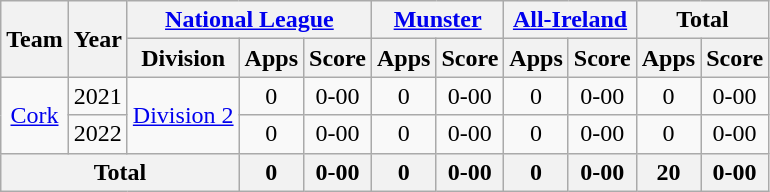<table class="wikitable" style="text-align:center">
<tr>
<th rowspan="2">Team</th>
<th rowspan="2">Year</th>
<th colspan="3"><a href='#'>National League</a></th>
<th colspan="2"><a href='#'>Munster</a></th>
<th colspan="2"><a href='#'>All-Ireland</a></th>
<th colspan="2">Total</th>
</tr>
<tr>
<th>Division</th>
<th>Apps</th>
<th>Score</th>
<th>Apps</th>
<th>Score</th>
<th>Apps</th>
<th>Score</th>
<th>Apps</th>
<th>Score</th>
</tr>
<tr>
<td rowspan="2"><a href='#'>Cork</a></td>
<td>2021</td>
<td rowspan="2"><a href='#'>Division 2</a></td>
<td>0</td>
<td>0-00</td>
<td>0</td>
<td>0-00</td>
<td>0</td>
<td>0-00</td>
<td>0</td>
<td>0-00</td>
</tr>
<tr>
<td>2022</td>
<td>0</td>
<td>0-00</td>
<td>0</td>
<td>0-00</td>
<td>0</td>
<td>0-00</td>
<td>0</td>
<td>0-00</td>
</tr>
<tr>
<th colspan="3">Total</th>
<th>0</th>
<th>0-00</th>
<th>0</th>
<th>0-00</th>
<th>0</th>
<th>0-00</th>
<th>20</th>
<th>0-00</th>
</tr>
</table>
